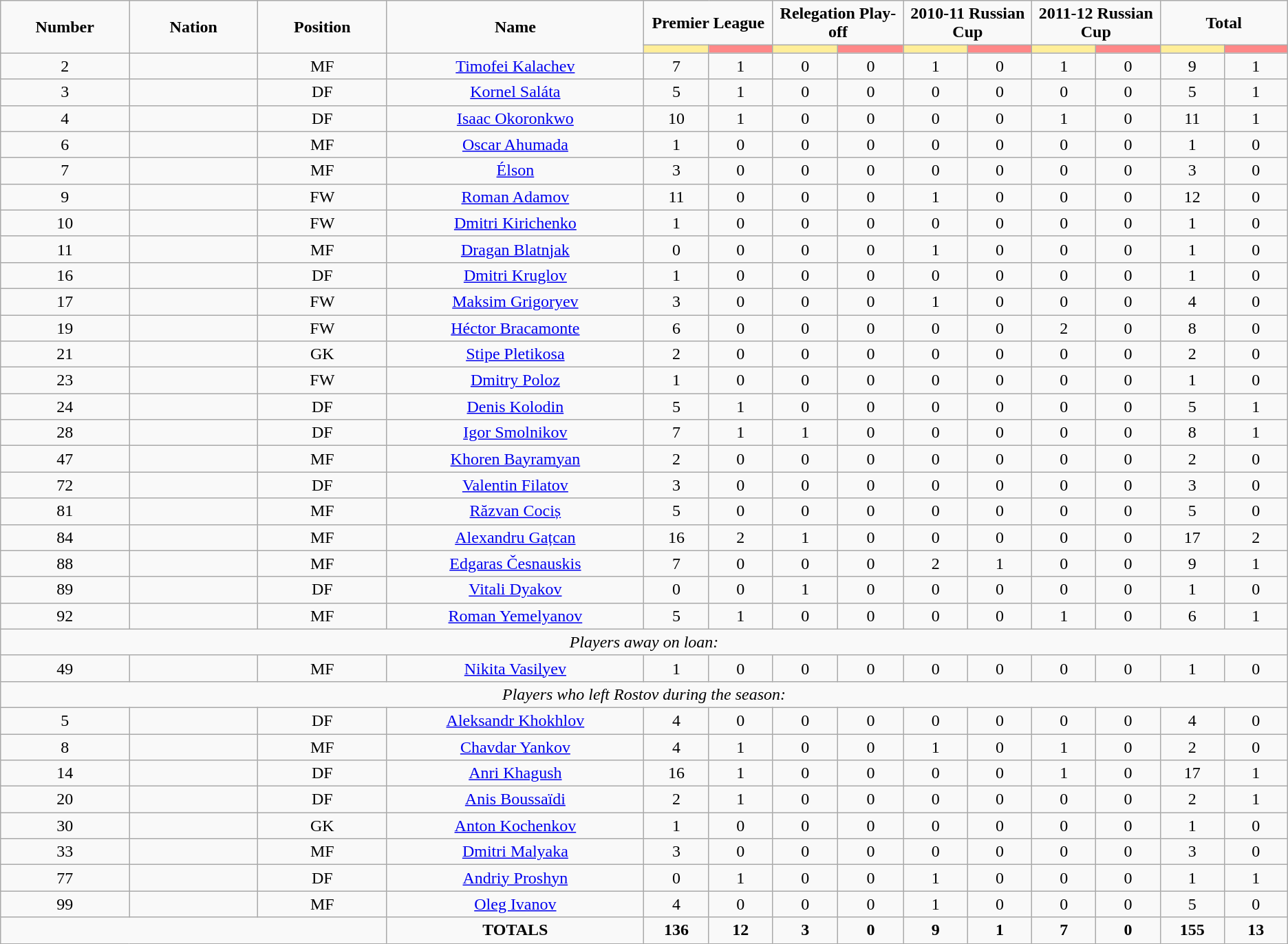<table class="wikitable" style="font-size: 100%; text-align: center;">
<tr>
<td rowspan="2" width="10%" align="center"><strong>Number</strong></td>
<td rowspan="2" width="10%" align="center"><strong>Nation</strong></td>
<td rowspan="2" width="10%" align="center"><strong>Position</strong></td>
<td rowspan="2" width="20%" align="center"><strong>Name</strong></td>
<td colspan="2" align="center"><strong>Premier League</strong></td>
<td colspan="2" align="center"><strong>Relegation Play-off</strong></td>
<td colspan="2" align="center"><strong>2010-11 Russian Cup</strong></td>
<td colspan="2" align="center"><strong>2011-12 Russian Cup</strong></td>
<td colspan="2" align="center"><strong>Total</strong></td>
</tr>
<tr>
<th width=60 style="background: #FFEE99"></th>
<th width=60 style="background: #FF8888"></th>
<th width=60 style="background: #FFEE99"></th>
<th width=60 style="background: #FF8888"></th>
<th width=60 style="background: #FFEE99"></th>
<th width=60 style="background: #FF8888"></th>
<th width=60 style="background: #FFEE99"></th>
<th width=60 style="background: #FF8888"></th>
<th width=60 style="background: #FFEE99"></th>
<th width=60 style="background: #FF8888"></th>
</tr>
<tr>
<td>2</td>
<td></td>
<td>MF</td>
<td><a href='#'>Timofei Kalachev</a></td>
<td>7</td>
<td>1</td>
<td>0</td>
<td>0</td>
<td>1</td>
<td>0</td>
<td>1</td>
<td>0</td>
<td>9</td>
<td>1</td>
</tr>
<tr>
<td>3</td>
<td></td>
<td>DF</td>
<td><a href='#'>Kornel Saláta</a></td>
<td>5</td>
<td>1</td>
<td>0</td>
<td>0</td>
<td>0</td>
<td>0</td>
<td>0</td>
<td>0</td>
<td>5</td>
<td>1</td>
</tr>
<tr>
<td>4</td>
<td></td>
<td>DF</td>
<td><a href='#'>Isaac Okoronkwo</a></td>
<td>10</td>
<td>1</td>
<td>0</td>
<td>0</td>
<td>0</td>
<td>0</td>
<td>1</td>
<td>0</td>
<td>11</td>
<td>1</td>
</tr>
<tr>
<td>6</td>
<td></td>
<td>MF</td>
<td><a href='#'>Oscar Ahumada</a></td>
<td>1</td>
<td>0</td>
<td>0</td>
<td>0</td>
<td>0</td>
<td>0</td>
<td>0</td>
<td>0</td>
<td>1</td>
<td>0</td>
</tr>
<tr>
<td>7</td>
<td></td>
<td>MF</td>
<td><a href='#'>Élson</a></td>
<td>3</td>
<td>0</td>
<td>0</td>
<td>0</td>
<td>0</td>
<td>0</td>
<td>0</td>
<td>0</td>
<td>3</td>
<td>0</td>
</tr>
<tr>
<td>9</td>
<td></td>
<td>FW</td>
<td><a href='#'>Roman Adamov</a></td>
<td>11</td>
<td>0</td>
<td>0</td>
<td>0</td>
<td>1</td>
<td>0</td>
<td>0</td>
<td>0</td>
<td>12</td>
<td>0</td>
</tr>
<tr>
<td>10</td>
<td></td>
<td>FW</td>
<td><a href='#'>Dmitri Kirichenko</a></td>
<td>1</td>
<td>0</td>
<td>0</td>
<td>0</td>
<td>0</td>
<td>0</td>
<td>0</td>
<td>0</td>
<td>1</td>
<td>0</td>
</tr>
<tr>
<td>11</td>
<td></td>
<td>MF</td>
<td><a href='#'>Dragan Blatnjak</a></td>
<td>0</td>
<td>0</td>
<td>0</td>
<td>0</td>
<td>1</td>
<td>0</td>
<td>0</td>
<td>0</td>
<td>1</td>
<td>0</td>
</tr>
<tr>
<td>16</td>
<td></td>
<td>DF</td>
<td><a href='#'>Dmitri Kruglov</a></td>
<td>1</td>
<td>0</td>
<td>0</td>
<td>0</td>
<td>0</td>
<td>0</td>
<td>0</td>
<td>0</td>
<td>1</td>
<td>0</td>
</tr>
<tr>
<td>17</td>
<td></td>
<td>FW</td>
<td><a href='#'>Maksim Grigoryev</a></td>
<td>3</td>
<td>0</td>
<td>0</td>
<td>0</td>
<td>1</td>
<td>0</td>
<td>0</td>
<td>0</td>
<td>4</td>
<td>0</td>
</tr>
<tr>
<td>19</td>
<td></td>
<td>FW</td>
<td><a href='#'>Héctor Bracamonte</a></td>
<td>6</td>
<td>0</td>
<td>0</td>
<td>0</td>
<td>0</td>
<td>0</td>
<td>2</td>
<td>0</td>
<td>8</td>
<td>0</td>
</tr>
<tr>
<td>21</td>
<td></td>
<td>GK</td>
<td><a href='#'>Stipe Pletikosa</a></td>
<td>2</td>
<td>0</td>
<td>0</td>
<td>0</td>
<td>0</td>
<td>0</td>
<td>0</td>
<td>0</td>
<td>2</td>
<td>0</td>
</tr>
<tr>
<td>23</td>
<td></td>
<td>FW</td>
<td><a href='#'>Dmitry Poloz</a></td>
<td>1</td>
<td>0</td>
<td>0</td>
<td>0</td>
<td>0</td>
<td>0</td>
<td>0</td>
<td>0</td>
<td>1</td>
<td>0</td>
</tr>
<tr>
<td>24</td>
<td></td>
<td>DF</td>
<td><a href='#'>Denis Kolodin</a></td>
<td>5</td>
<td>1</td>
<td>0</td>
<td>0</td>
<td>0</td>
<td>0</td>
<td>0</td>
<td>0</td>
<td>5</td>
<td>1</td>
</tr>
<tr>
<td>28</td>
<td></td>
<td>DF</td>
<td><a href='#'>Igor Smolnikov</a></td>
<td>7</td>
<td>1</td>
<td>1</td>
<td>0</td>
<td>0</td>
<td>0</td>
<td>0</td>
<td>0</td>
<td>8</td>
<td>1</td>
</tr>
<tr>
<td>47</td>
<td></td>
<td>MF</td>
<td><a href='#'>Khoren Bayramyan</a></td>
<td>2</td>
<td>0</td>
<td>0</td>
<td>0</td>
<td>0</td>
<td>0</td>
<td>0</td>
<td>0</td>
<td>2</td>
<td>0</td>
</tr>
<tr>
<td>72</td>
<td></td>
<td>DF</td>
<td><a href='#'>Valentin Filatov</a></td>
<td>3</td>
<td>0</td>
<td>0</td>
<td>0</td>
<td>0</td>
<td>0</td>
<td>0</td>
<td>0</td>
<td>3</td>
<td>0</td>
</tr>
<tr>
<td>81</td>
<td></td>
<td>MF</td>
<td><a href='#'>Răzvan Cociș</a></td>
<td>5</td>
<td>0</td>
<td>0</td>
<td>0</td>
<td>0</td>
<td>0</td>
<td>0</td>
<td>0</td>
<td>5</td>
<td>0</td>
</tr>
<tr>
<td>84</td>
<td></td>
<td>MF</td>
<td><a href='#'>Alexandru Gațcan</a></td>
<td>16</td>
<td>2</td>
<td>1</td>
<td>0</td>
<td>0</td>
<td>0</td>
<td>0</td>
<td>0</td>
<td>17</td>
<td>2</td>
</tr>
<tr>
<td>88</td>
<td></td>
<td>MF</td>
<td><a href='#'>Edgaras Česnauskis</a></td>
<td>7</td>
<td>0</td>
<td>0</td>
<td>0</td>
<td>2</td>
<td>1</td>
<td>0</td>
<td>0</td>
<td>9</td>
<td>1</td>
</tr>
<tr>
<td>89</td>
<td></td>
<td>DF</td>
<td><a href='#'>Vitali Dyakov</a></td>
<td>0</td>
<td>0</td>
<td>1</td>
<td>0</td>
<td>0</td>
<td>0</td>
<td>0</td>
<td>0</td>
<td>1</td>
<td>0</td>
</tr>
<tr>
<td>92</td>
<td></td>
<td>MF</td>
<td><a href='#'>Roman Yemelyanov</a></td>
<td>5</td>
<td>1</td>
<td>0</td>
<td>0</td>
<td>0</td>
<td>0</td>
<td>1</td>
<td>0</td>
<td>6</td>
<td>1</td>
</tr>
<tr>
<td colspan="14"><em>Players away on loan:</em></td>
</tr>
<tr>
<td>49</td>
<td></td>
<td>MF</td>
<td><a href='#'>Nikita Vasilyev</a></td>
<td>1</td>
<td>0</td>
<td>0</td>
<td>0</td>
<td>0</td>
<td>0</td>
<td>0</td>
<td>0</td>
<td>1</td>
<td>0</td>
</tr>
<tr>
<td colspan="14"><em>Players who left Rostov during the season:</em></td>
</tr>
<tr>
<td>5</td>
<td></td>
<td>DF</td>
<td><a href='#'>Aleksandr Khokhlov</a></td>
<td>4</td>
<td>0</td>
<td>0</td>
<td>0</td>
<td>0</td>
<td>0</td>
<td>0</td>
<td>0</td>
<td>4</td>
<td>0</td>
</tr>
<tr>
<td>8</td>
<td></td>
<td>MF</td>
<td><a href='#'>Chavdar Yankov</a></td>
<td>4</td>
<td>1</td>
<td>0</td>
<td>0</td>
<td>1</td>
<td>0</td>
<td>1</td>
<td>0</td>
<td>2</td>
<td>0</td>
</tr>
<tr>
<td>14</td>
<td></td>
<td>DF</td>
<td><a href='#'>Anri Khagush</a></td>
<td>16</td>
<td>1</td>
<td>0</td>
<td>0</td>
<td>0</td>
<td>0</td>
<td>1</td>
<td>0</td>
<td>17</td>
<td>1</td>
</tr>
<tr>
<td>20</td>
<td></td>
<td>DF</td>
<td><a href='#'>Anis Boussaïdi</a></td>
<td>2</td>
<td>1</td>
<td>0</td>
<td>0</td>
<td>0</td>
<td>0</td>
<td>0</td>
<td>0</td>
<td>2</td>
<td>1</td>
</tr>
<tr>
<td>30</td>
<td></td>
<td>GK</td>
<td><a href='#'>Anton Kochenkov</a></td>
<td>1</td>
<td>0</td>
<td>0</td>
<td>0</td>
<td>0</td>
<td>0</td>
<td>0</td>
<td>0</td>
<td>1</td>
<td>0</td>
</tr>
<tr>
<td>33</td>
<td></td>
<td>MF</td>
<td><a href='#'>Dmitri Malyaka</a></td>
<td>3</td>
<td>0</td>
<td>0</td>
<td>0</td>
<td>0</td>
<td>0</td>
<td>0</td>
<td>0</td>
<td>3</td>
<td>0</td>
</tr>
<tr>
<td>77</td>
<td></td>
<td>DF</td>
<td><a href='#'>Andriy Proshyn</a></td>
<td>0</td>
<td>1</td>
<td>0</td>
<td>0</td>
<td>1</td>
<td>0</td>
<td>0</td>
<td>0</td>
<td>1</td>
<td>1</td>
</tr>
<tr>
<td>99</td>
<td></td>
<td>MF</td>
<td><a href='#'>Oleg Ivanov</a></td>
<td>4</td>
<td>0</td>
<td>0</td>
<td>0</td>
<td>1</td>
<td>0</td>
<td>0</td>
<td>0</td>
<td>5</td>
<td>0</td>
</tr>
<tr>
<td colspan="3"></td>
<td><strong>TOTALS</strong></td>
<td><strong>136</strong></td>
<td><strong>12</strong></td>
<td><strong>3</strong></td>
<td><strong>0</strong></td>
<td><strong>9</strong></td>
<td><strong>1</strong></td>
<td><strong>7</strong></td>
<td><strong>0</strong></td>
<td><strong>155</strong></td>
<td><strong>13</strong></td>
</tr>
</table>
